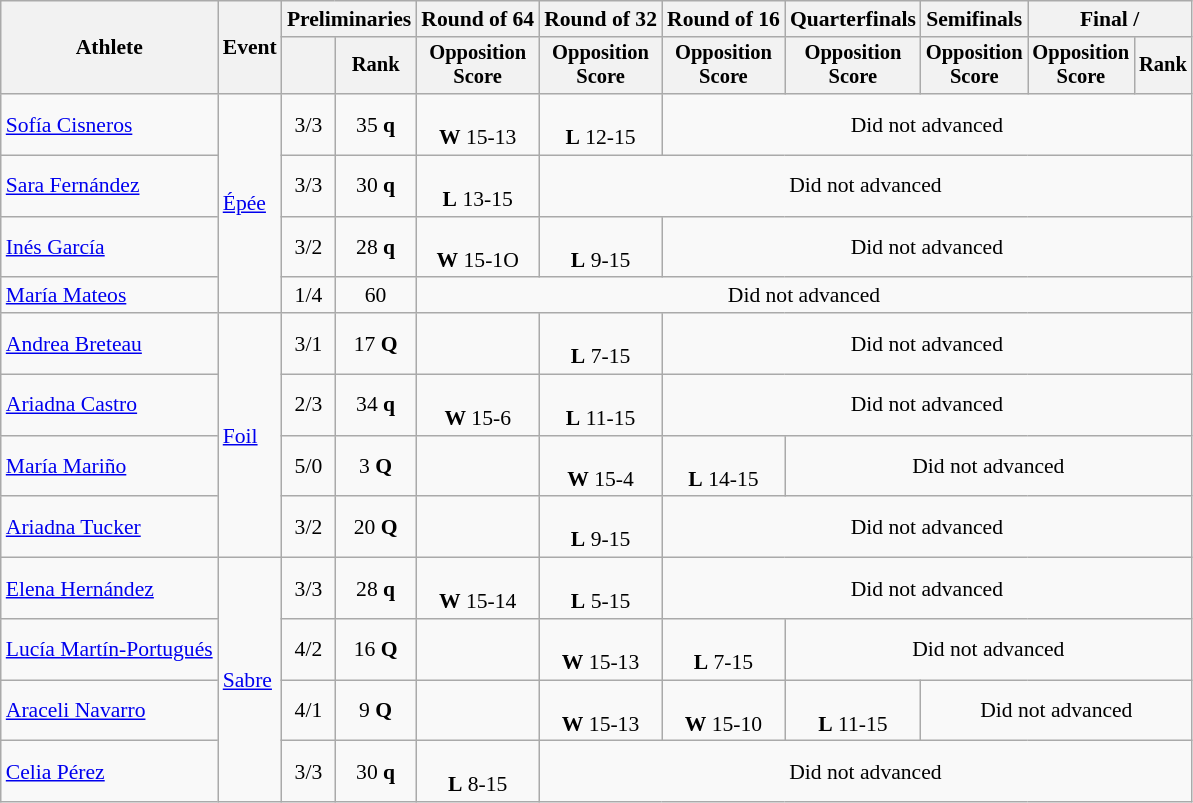<table class="wikitable" style="font-size:90%">
<tr>
<th rowspan=2>Athlete</th>
<th rowspan=2>Event</th>
<th colspan=2>Preliminaries</th>
<th>Round of 64</th>
<th>Round of 32</th>
<th>Round of 16</th>
<th>Quarterfinals</th>
<th>Semifinals</th>
<th colspan=2>Final / </th>
</tr>
<tr style="font-size:95%">
<th></th>
<th>Rank</th>
<th>Opposition<br>Score</th>
<th>Opposition<br>Score</th>
<th>Opposition<br>Score</th>
<th>Opposition<br>Score</th>
<th>Opposition<br>Score</th>
<th>Opposition<br>Score</th>
<th>Rank</th>
</tr>
<tr align=center>
<td align=left><a href='#'>Sofía Cisneros</a></td>
<td style="text-align:left;" rowspan=4><a href='#'>Épée</a></td>
<td>3/3</td>
<td>35 <strong>q</strong></td>
<td><br><strong>W</strong> 15-13</td>
<td><br><strong>L</strong> 12-15</td>
<td colspan=5>Did not advanced</td>
</tr>
<tr align=center>
<td align=left><a href='#'>Sara Fernández</a></td>
<td>3/3</td>
<td>30 <strong>q</strong></td>
<td><br><strong>L</strong> 13-15</td>
<td colspan=6>Did not advanced</td>
</tr>
<tr align=center>
<td align=left><a href='#'>Inés García</a></td>
<td>3/2</td>
<td>28 <strong>q</strong></td>
<td><br><strong>W</strong> 15-1O</td>
<td><br><strong>L</strong> 9-15</td>
<td colspan=5>Did not advanced</td>
</tr>
<tr align=center>
<td align=left><a href='#'>María Mateos</a></td>
<td>1/4</td>
<td>60</td>
<td colspan=7>Did not advanced</td>
</tr>
<tr align=center>
<td align=left><a href='#'>Andrea Breteau</a></td>
<td style="text-align:left;" rowspan=4><a href='#'>Foil</a></td>
<td>3/1</td>
<td>17 <strong>Q</strong></td>
<td></td>
<td><br><strong>L</strong> 7-15</td>
<td colspan=5>Did not advanced</td>
</tr>
<tr align=center>
<td align=left><a href='#'>Ariadna Castro</a></td>
<td>2/3</td>
<td>34 <strong>q</strong></td>
<td><br><strong>W</strong> 15-6</td>
<td><br><strong>L</strong> 11-15</td>
<td colspan=5>Did not advanced</td>
</tr>
<tr align=center>
<td align=left><a href='#'>María Mariño</a></td>
<td>5/0</td>
<td>3 <strong>Q</strong></td>
<td></td>
<td><br><strong>W</strong> 15-4</td>
<td><br><strong>L</strong> 14-15</td>
<td colspan=4>Did not advanced</td>
</tr>
<tr align=center>
<td align=left><a href='#'>Ariadna Tucker</a></td>
<td>3/2</td>
<td>20 <strong>Q</strong></td>
<td></td>
<td><br><strong>L</strong> 9-15</td>
<td colspan=5>Did not advanced</td>
</tr>
<tr align=center>
<td align=left><a href='#'>Elena Hernández</a></td>
<td style="text-align:left;" rowspan="4"><a href='#'>Sabre</a></td>
<td>3/3</td>
<td>28 <strong>q</strong></td>
<td><br><strong>W</strong> 15-14</td>
<td><br><strong>L</strong> 5-15</td>
<td colspan=5>Did not advanced</td>
</tr>
<tr align=center>
<td align=left><a href='#'>Lucía Martín-Portugués</a></td>
<td>4/2</td>
<td>16 <strong>Q</strong></td>
<td></td>
<td><br><strong>W</strong> 15-13</td>
<td><br><strong>L</strong> 7-15</td>
<td colspan=4>Did not advanced</td>
</tr>
<tr align=center>
<td align=left><a href='#'>Araceli Navarro</a></td>
<td>4/1</td>
<td>9 <strong>Q</strong></td>
<td></td>
<td><br><strong>W</strong> 15-13</td>
<td><br><strong>W</strong> 15-10</td>
<td><br><strong>L</strong> 11-15</td>
<td colspan=3>Did not advanced</td>
</tr>
<tr align=center>
<td align=left><a href='#'>Celia Pérez</a></td>
<td>3/3</td>
<td>30 <strong>q</strong></td>
<td><br><strong>L</strong> 8-15</td>
<td colspan=6>Did not advanced</td>
</tr>
</table>
